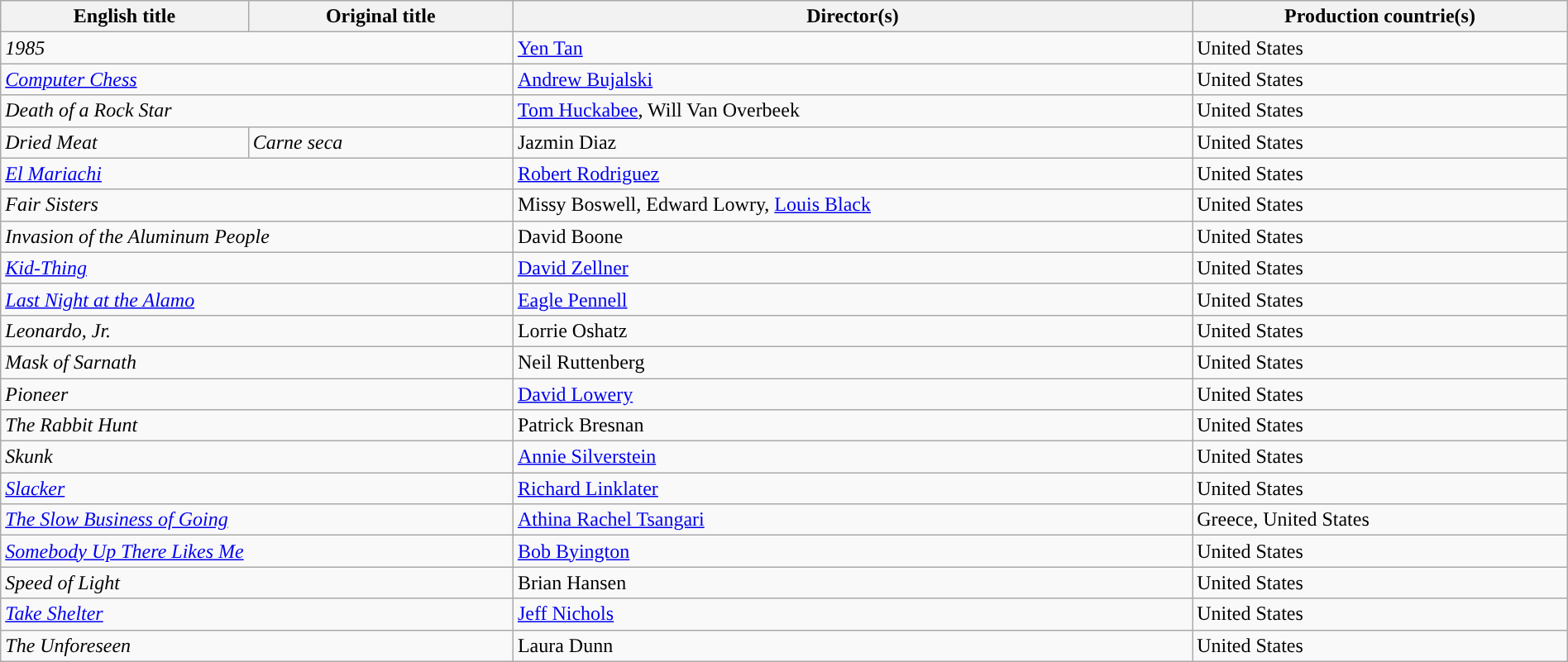<table class="sortable wikitable" style="width:100%; margin-bottom:4px" cellpadding="5">
<tr>
<th scope="col">English title</th>
<th scope="col">Original title</th>
<th scope="col">Director(s)</th>
<th scope="col">Production countrie(s)</th>
</tr>
<tr>
<td colspan="2"><em>1985</em></td>
<td><a href='#'>Yen Tan</a></td>
<td>United States</td>
</tr>
<tr>
<td colspan="2"><em><a href='#'>Computer Chess</a></em></td>
<td><a href='#'>Andrew Bujalski</a></td>
<td>United States</td>
</tr>
<tr>
<td colspan="2"><em>Death of a Rock Star</em></td>
<td><a href='#'>Tom Huckabee</a>, Will Van Overbeek</td>
<td>United States</td>
</tr>
<tr>
<td><em>Dried Meat</em></td>
<td><em>Carne seca</em></td>
<td>Jazmin Diaz</td>
<td>United States</td>
</tr>
<tr>
<td colspan="2"><em><a href='#'>El Mariachi</a></em></td>
<td><a href='#'>Robert Rodriguez</a></td>
<td>United States</td>
</tr>
<tr>
<td colspan="2"><em>Fair Sisters</em></td>
<td>Missy Boswell, Edward Lowry, <a href='#'>Louis Black</a></td>
<td>United States</td>
</tr>
<tr>
<td colspan="2"><em>Invasion of the Aluminum People</em></td>
<td>David Boone</td>
<td>United States</td>
</tr>
<tr>
<td colspan="2"><em><a href='#'>Kid-Thing</a></em></td>
<td><a href='#'>David Zellner</a></td>
<td>United States</td>
</tr>
<tr>
<td colspan="2"><em><a href='#'>Last Night at the Alamo</a></em></td>
<td><a href='#'>Eagle Pennell</a></td>
<td>United States</td>
</tr>
<tr>
<td colspan="2"><em>Leonardo, Jr.</em></td>
<td>Lorrie Oshatz</td>
<td>United States</td>
</tr>
<tr>
<td colspan="2"><em>Mask of Sarnath</em></td>
<td>Neil Ruttenberg</td>
<td>United States</td>
</tr>
<tr>
<td colspan="2"><em>Pioneer</em></td>
<td><a href='#'>David Lowery</a></td>
<td>United States</td>
</tr>
<tr>
<td colspan="2"><em>The Rabbit Hunt</em></td>
<td>Patrick Bresnan</td>
<td>United States</td>
</tr>
<tr>
<td colspan="2"><em>Skunk</em></td>
<td><a href='#'>Annie Silverstein</a></td>
<td>United States</td>
</tr>
<tr>
<td colspan="2"><em><a href='#'>Slacker</a></em></td>
<td><a href='#'>Richard Linklater</a></td>
<td>United States</td>
</tr>
<tr>
<td colspan="2"><em><a href='#'>The Slow Business of Going</a></em></td>
<td><a href='#'>Athina Rachel Tsangari</a></td>
<td>Greece, United States</td>
</tr>
<tr>
<td colspan="2"><em><a href='#'>Somebody Up There Likes Me</a></em></td>
<td><a href='#'>Bob Byington</a></td>
<td>United States</td>
</tr>
<tr>
<td colspan="2"><em>Speed of Light</em></td>
<td>Brian Hansen</td>
<td>United States</td>
</tr>
<tr>
<td colspan="2'"><em><a href='#'>Take Shelter</a></em></td>
<td><a href='#'>Jeff Nichols</a></td>
<td>United States</td>
</tr>
<tr>
<td colspan="2"><em>The Unforeseen</em></td>
<td>Laura Dunn</td>
<td>United States</td>
</tr>
</table>
